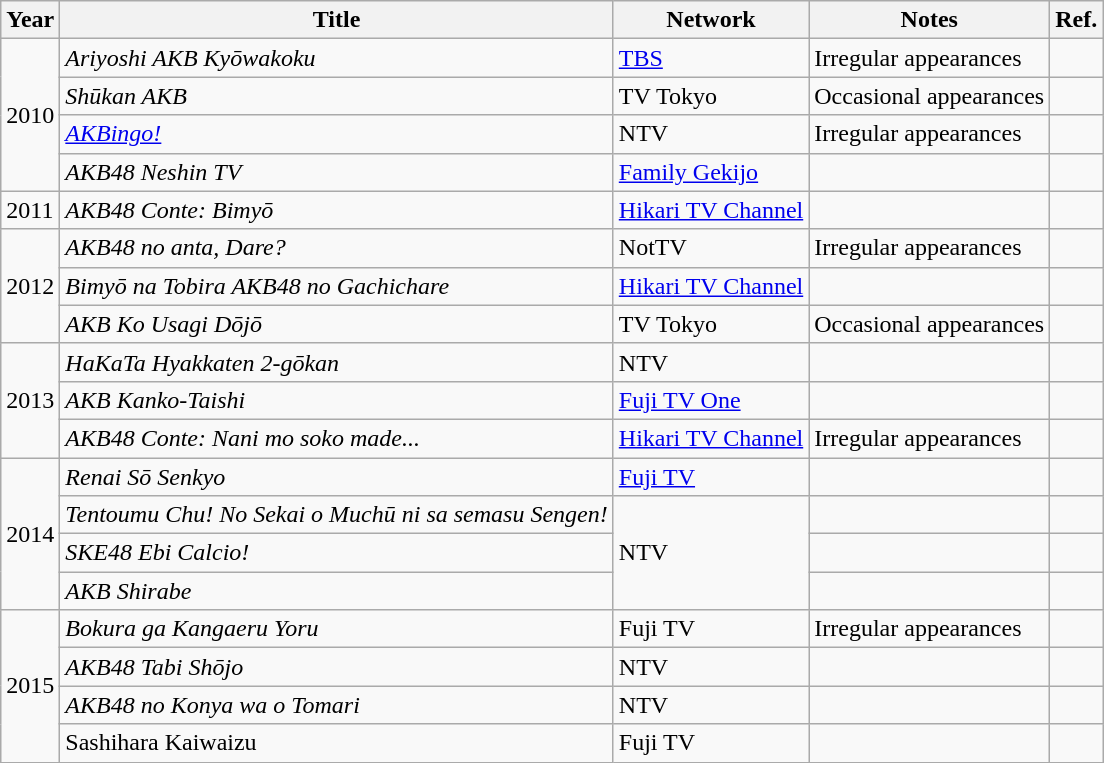<table class="wikitable">
<tr>
<th>Year</th>
<th>Title</th>
<th>Network</th>
<th>Notes</th>
<th>Ref.</th>
</tr>
<tr>
<td rowspan="4">2010</td>
<td><em>Ariyoshi AKB Kyōwakoku</em></td>
<td><a href='#'>TBS</a></td>
<td>Irregular appearances</td>
<td></td>
</tr>
<tr>
<td><em>Shūkan AKB</em></td>
<td>TV Tokyo</td>
<td>Occasional appearances</td>
<td></td>
</tr>
<tr>
<td><em><a href='#'>AKBingo!</a></em></td>
<td>NTV</td>
<td>Irregular appearances</td>
<td></td>
</tr>
<tr>
<td><em>AKB48 Neshin TV</em></td>
<td><a href='#'>Family Gekijo</a></td>
<td></td>
<td></td>
</tr>
<tr>
<td>2011</td>
<td><em>AKB48 Conte: Bimyō</em></td>
<td><a href='#'>Hikari TV Channel</a></td>
<td></td>
<td></td>
</tr>
<tr>
<td rowspan="3">2012</td>
<td><em>AKB48 no anta, Dare?</em></td>
<td>NotTV</td>
<td>Irregular appearances</td>
<td></td>
</tr>
<tr>
<td><em>Bimyō na Tobira AKB48 no Gachichare</em></td>
<td><a href='#'>Hikari TV Channel</a></td>
<td></td>
<td></td>
</tr>
<tr>
<td><em>AKB Ko Usagi Dōjō</em></td>
<td>TV Tokyo</td>
<td>Occasional appearances</td>
<td></td>
</tr>
<tr>
<td rowspan="3">2013</td>
<td><em>HaKaTa Hyakkaten 2-gōkan</em></td>
<td>NTV</td>
<td></td>
<td></td>
</tr>
<tr>
<td><em>AKB Kanko-Taishi</em></td>
<td><a href='#'>Fuji TV One</a></td>
<td></td>
<td></td>
</tr>
<tr>
<td><em>AKB48 Conte: Nani mo soko made...</em></td>
<td><a href='#'>Hikari TV Channel</a></td>
<td>Irregular appearances</td>
<td></td>
</tr>
<tr>
<td rowspan="4">2014</td>
<td><em>Renai Sō Senkyo</em></td>
<td><a href='#'>Fuji TV</a></td>
<td></td>
<td></td>
</tr>
<tr>
<td><em>Tentoumu Chu! No Sekai o Muchū ni sa semasu Sengen!</em></td>
<td rowspan="3">NTV</td>
<td></td>
<td></td>
</tr>
<tr>
<td><em>SKE48 Ebi Calcio!</em></td>
<td></td>
<td></td>
</tr>
<tr>
<td><em>AKB Shirabe</em></td>
<td></td>
<td></td>
</tr>
<tr>
<td rowspan="4">2015</td>
<td><em>Bokura ga Kangaeru Yoru</em></td>
<td>Fuji TV</td>
<td>Irregular appearances</td>
<td></td>
</tr>
<tr>
<td><em>AKB48 Tabi Shōjo</em></td>
<td>NTV</td>
<td></td>
<td></td>
</tr>
<tr>
<td><em>AKB48 no Konya wa o Tomari<strong></td>
<td>NTV</td>
<td></td>
<td></td>
</tr>
<tr>
<td></em>Sashihara Kaiwaizu<em></td>
<td>Fuji TV</td>
<td></td>
<td></td>
</tr>
</table>
